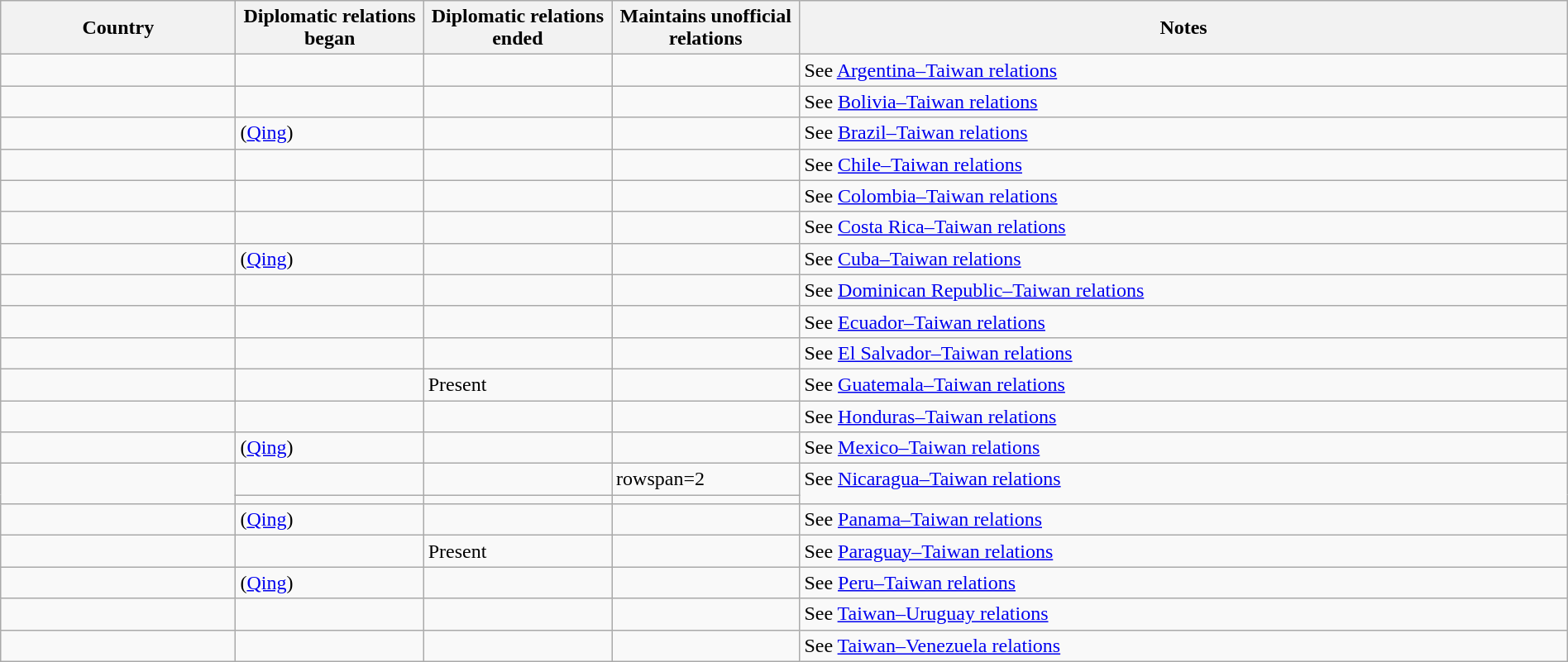<table class="wikitable sortable" style="width:100%; margin:auto;">
<tr>
<th style="width:15%;">Country</th>
<th style="width:12%;">Diplomatic relations began</th>
<th style="width:12%;">Diplomatic relations ended</th>
<th style="width:12%;">Maintains unofficial relations</th>
<th>Notes</th>
</tr>
<tr valign="top">
<td></td>
<td></td>
<td></td>
<td></td>
<td>See <a href='#'>Argentina–Taiwan relations</a></td>
</tr>
<tr valign="top">
<td></td>
<td></td>
<td></td>
<td></td>
<td>See <a href='#'>Bolivia–Taiwan relations</a></td>
</tr>
<tr valign="top">
<td></td>
<td> (<a href='#'>Qing</a>)<br></td>
<td></td>
<td></td>
<td>See <a href='#'>Brazil–Taiwan relations</a></td>
</tr>
<tr valign="top">
<td></td>
<td></td>
<td></td>
<td></td>
<td>See <a href='#'>Chile–Taiwan relations</a></td>
</tr>
<tr valign="top">
<td></td>
<td></td>
<td></td>
<td></td>
<td>See <a href='#'>Colombia–Taiwan relations</a></td>
</tr>
<tr valign="top">
<td></td>
<td></td>
<td></td>
<td></td>
<td>See <a href='#'>Costa Rica–Taiwan relations</a></td>
</tr>
<tr valign="top">
<td></td>
<td> (<a href='#'>Qing</a>)<br></td>
<td></td>
<td></td>
<td>See <a href='#'>Cuba–Taiwan relations</a></td>
</tr>
<tr valign="top">
<td></td>
<td></td>
<td></td>
<td></td>
<td>See <a href='#'>Dominican Republic–Taiwan relations</a></td>
</tr>
<tr valign="top">
<td></td>
<td></td>
<td></td>
<td></td>
<td>See <a href='#'>Ecuador–Taiwan relations</a></td>
</tr>
<tr valign="top">
<td></td>
<td></td>
<td></td>
<td></td>
<td>See <a href='#'>El Salvador–Taiwan relations</a></td>
</tr>
<tr valign="top">
<td></td>
<td></td>
<td>Present</td>
<td></td>
<td>See <a href='#'>Guatemala–Taiwan relations</a></td>
</tr>
<tr valign="top">
<td></td>
<td></td>
<td></td>
<td></td>
<td>See <a href='#'>Honduras–Taiwan relations</a></td>
</tr>
<tr valign="top">
<td></td>
<td> (<a href='#'>Qing</a>)<br></td>
<td></td>
<td></td>
<td>See <a href='#'>Mexico–Taiwan relations</a></td>
</tr>
<tr valign="top">
<td rowspan=2></td>
<td></td>
<td></td>
<td>rowspan=2 </td>
<td rowspan=2>See <a href='#'>Nicaragua–Taiwan relations</a></td>
</tr>
<tr valign="top">
<td></td>
<td></td>
</tr>
<tr valign="top">
<td></td>
<td> (<a href='#'>Qing</a>)<br></td>
<td></td>
<td></td>
<td>See <a href='#'>Panama–Taiwan relations</a></td>
</tr>
<tr valign="top">
<td></td>
<td></td>
<td>Present</td>
<td></td>
<td>See <a href='#'>Paraguay–Taiwan relations</a></td>
</tr>
<tr valign="top">
<td></td>
<td> (<a href='#'>Qing</a>)<br></td>
<td></td>
<td></td>
<td>See <a href='#'>Peru–Taiwan relations</a></td>
</tr>
<tr valign="top">
<td></td>
<td></td>
<td></td>
<td></td>
<td>See <a href='#'>Taiwan–Uruguay relations</a></td>
</tr>
<tr valign="top">
<td></td>
<td></td>
<td></td>
<td></td>
<td>See <a href='#'>Taiwan–Venezuela relations</a></td>
</tr>
</table>
